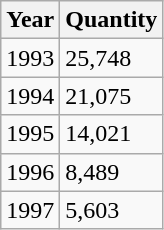<table table class="wikitable">
<tr>
<th scope="col">Year</th>
<th scope="col">Quantity</th>
</tr>
<tr>
<td>1993</td>
<td>25,748</td>
</tr>
<tr>
<td>1994</td>
<td>21,075</td>
</tr>
<tr>
<td>1995</td>
<td>14,021</td>
</tr>
<tr>
<td>1996</td>
<td>8,489</td>
</tr>
<tr>
<td>1997</td>
<td>5,603</td>
</tr>
</table>
